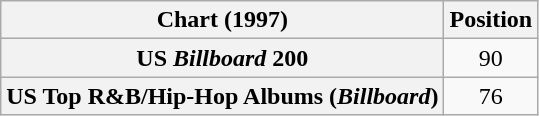<table class="wikitable sortable plainrowheaders" style="text-align:center">
<tr>
<th scope="col">Chart (1997)</th>
<th scope="col">Position</th>
</tr>
<tr>
<th scope="row">US <em>Billboard</em> 200</th>
<td>90</td>
</tr>
<tr>
<th scope="row">US Top R&B/Hip-Hop Albums (<em>Billboard</em>)</th>
<td>76</td>
</tr>
</table>
